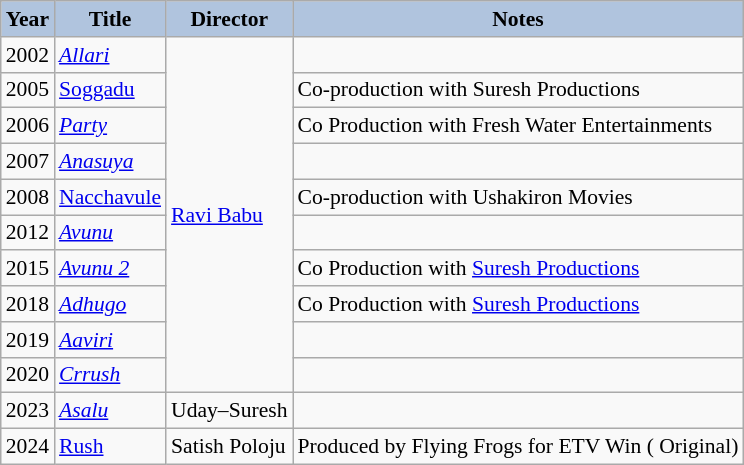<table class="wikitable" style="font-size:90%">
<tr style="text-align:center;">
<th style="text-align:center; background:#b0c4de;">Year</th>
<th style="text-align:center; background:#b0c4de;">Title</th>
<th style="text-align:center; background:#b0c4de;">Director</th>
<th style="text-align:center; background:#b0c4de;">Notes</th>
</tr>
<tr>
<td>2002</td>
<td><em><a href='#'>Allari</a></em></td>
<td rowspan="10"><a href='#'>Ravi Babu</a></td>
<td></td>
</tr>
<tr>
<td>2005</td>
<td><a href='#'>Soggadu</a></td>
<td>Co-production with Suresh Productions</td>
</tr>
<tr>
<td>2006</td>
<td><em><a href='#'>Party</a></em></td>
<td>Co Production with Fresh Water Entertainments</td>
</tr>
<tr>
<td>2007</td>
<td><em><a href='#'>Anasuya</a></em></td>
<td></td>
</tr>
<tr>
<td>2008</td>
<td><a href='#'>Nacchavule</a></td>
<td>Co-production with Ushakiron Movies</td>
</tr>
<tr>
<td>2012</td>
<td><em><a href='#'>Avunu</a></em></td>
<td></td>
</tr>
<tr>
<td>2015</td>
<td><em><a href='#'>Avunu 2</a></em></td>
<td>Co Production with <a href='#'>Suresh Productions</a></td>
</tr>
<tr>
<td>2018</td>
<td><em><a href='#'>Adhugo</a></em></td>
<td>Co Production with <a href='#'>Suresh Productions</a></td>
</tr>
<tr>
<td>2019</td>
<td><em><a href='#'>Aaviri</a></em></td>
<td></td>
</tr>
<tr>
<td>2020</td>
<td><em><a href='#'>Crrush</a></em></td>
<td></td>
</tr>
<tr>
<td>2023</td>
<td><em><a href='#'>Asalu</a></em></td>
<td>Uday–Suresh</td>
<td></td>
</tr>
<tr>
<td>2024</td>
<td><a href='#'>Rush</a></td>
<td>Satish Poloju</td>
<td>Produced by Flying Frogs for ETV Win ( Original)</td>
</tr>
</table>
